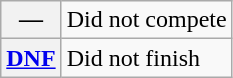<table class="wikitable">
<tr>
<th scope="row">—</th>
<td>Did not compete</td>
</tr>
<tr>
<th scope="row"><a href='#'>DNF</a></th>
<td>Did not finish</td>
</tr>
</table>
